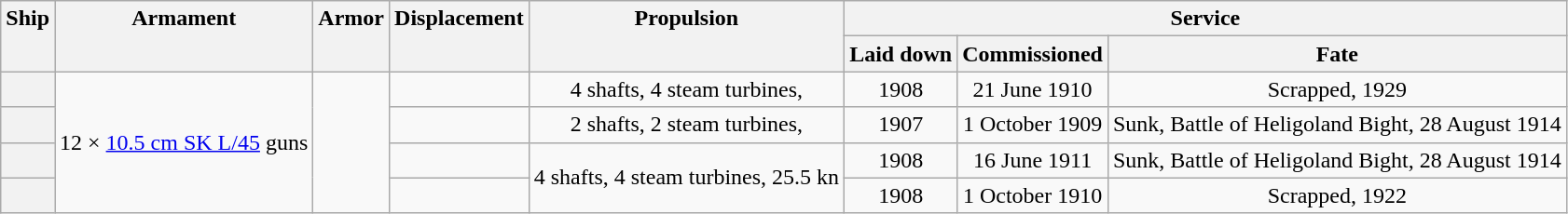<table class="wikitable plainrowheaders" style="text-align: center;">
<tr valign="top">
<th scope="col" rowspan="2">Ship</th>
<th scope="col" rowspan="2">Armament</th>
<th scope="col" rowspan="2">Armor</th>
<th scope="col" rowspan="2">Displacement</th>
<th scope="col" rowspan="2">Propulsion</th>
<th scope="col" colspan="3">Service</th>
</tr>
<tr valign="top">
<th scope="col">Laid down</th>
<th scope="col">Commissioned</th>
<th scope="col">Fate</th>
</tr>
<tr valign="center">
<th scope="row"></th>
<td rowspan="4">12 × <a href='#'>10.5 cm SK L/45</a> guns</td>
<td rowspan="4"></td>
<td></td>
<td rowspan="1">4 shafts, 4 steam turbines, </td>
<td>1908</td>
<td>21 June 1910</td>
<td>Scrapped, 1929</td>
</tr>
<tr valign="center">
<th scope="row"></th>
<td></td>
<td rowspan="1">2 shafts, 2 steam turbines, </td>
<td>1907</td>
<td>1 October 1909</td>
<td>Sunk, Battle of Heligoland Bight, 28 August 1914</td>
</tr>
<tr valign="center">
<th scope="row"></th>
<td></td>
<td rowspan="2">4 shafts, 4 steam turbines, 25.5 kn</td>
<td>1908</td>
<td>16 June 1911</td>
<td>Sunk, Battle of Heligoland Bight, 28 August 1914</td>
</tr>
<tr valign="center">
<th scope="row"></th>
<td></td>
<td>1908</td>
<td>1 October 1910</td>
<td>Scrapped, 1922</td>
</tr>
</table>
